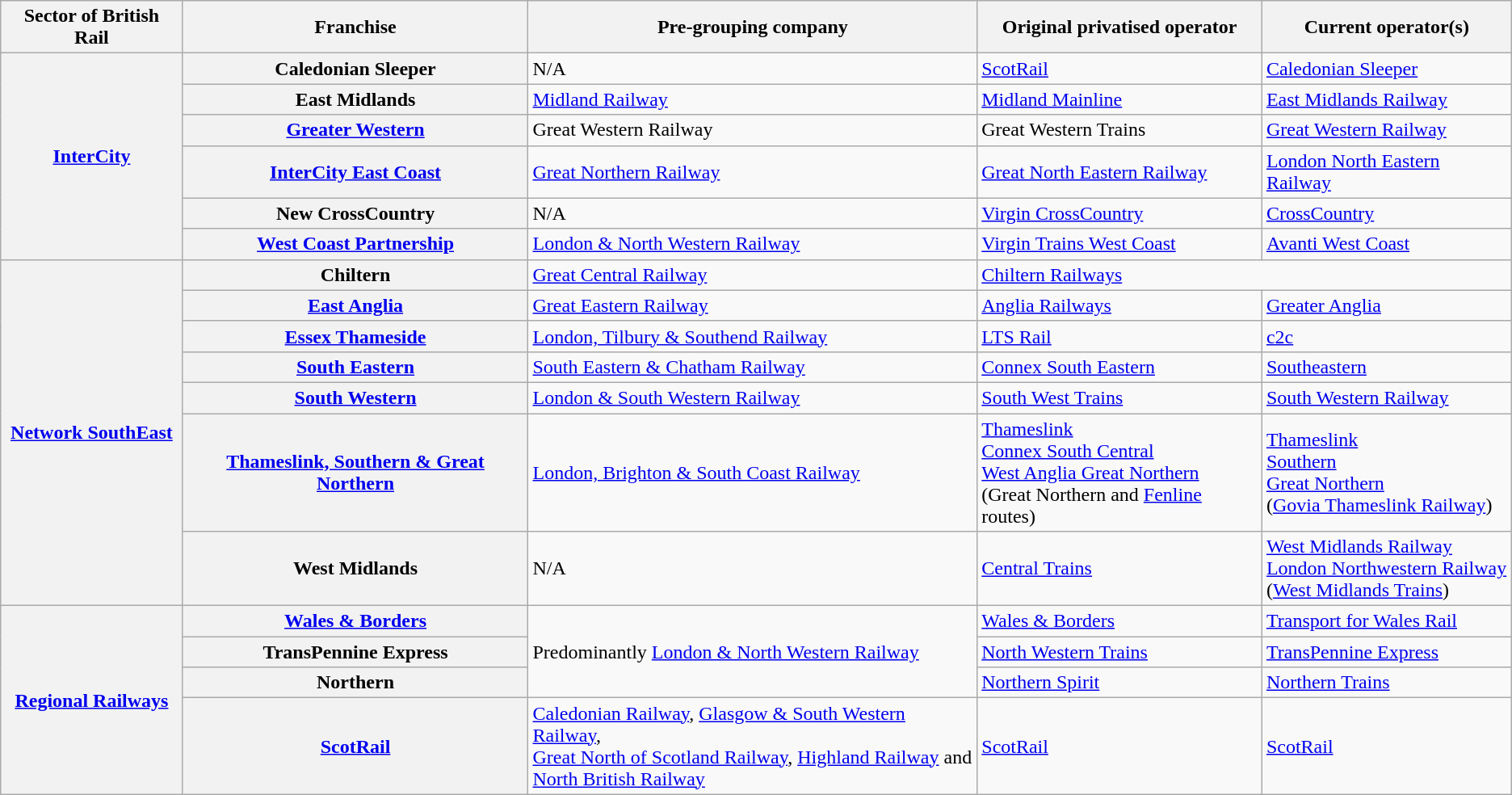<table class="wikitable">
<tr>
<th>Sector of British Rail</th>
<th>Franchise</th>
<th>Pre-grouping company</th>
<th>Original privatised operator</th>
<th>Current operator(s)</th>
</tr>
<tr>
<th rowspan="6"><a href='#'>InterCity</a></th>
<th>Caledonian Sleeper</th>
<td>N/A</td>
<td><a href='#'>ScotRail</a></td>
<td><a href='#'>Caledonian Sleeper</a></td>
</tr>
<tr>
<th>East Midlands</th>
<td><a href='#'>Midland Railway</a></td>
<td><a href='#'>Midland Mainline</a></td>
<td><a href='#'>East Midlands Railway</a></td>
</tr>
<tr>
<th><a href='#'>Greater Western</a></th>
<td>Great Western Railway</td>
<td>Great Western Trains</td>
<td><a href='#'>Great Western Railway</a></td>
</tr>
<tr>
<th><a href='#'>InterCity East Coast</a></th>
<td><a href='#'>Great Northern Railway</a></td>
<td><a href='#'>Great North Eastern Railway</a></td>
<td><a href='#'>London North Eastern Railway</a></td>
</tr>
<tr>
<th>New CrossCountry</th>
<td>N/A</td>
<td><a href='#'>Virgin CrossCountry</a></td>
<td><a href='#'>CrossCountry</a></td>
</tr>
<tr>
<th><a href='#'>West Coast Partnership</a></th>
<td><a href='#'>London & North Western Railway</a></td>
<td><a href='#'>Virgin Trains West Coast</a></td>
<td><a href='#'>Avanti West Coast</a></td>
</tr>
<tr>
<th rowspan="7"><a href='#'>Network SouthEast</a></th>
<th>Chiltern</th>
<td><a href='#'>Great Central Railway</a></td>
<td colspan="2"><a href='#'>Chiltern Railways</a></td>
</tr>
<tr>
<th><a href='#'>East Anglia</a></th>
<td><a href='#'>Great Eastern Railway</a></td>
<td><a href='#'>Anglia Railways</a></td>
<td><a href='#'>Greater Anglia</a></td>
</tr>
<tr>
<th><a href='#'>Essex Thameside</a></th>
<td><a href='#'>London, Tilbury & Southend Railway</a></td>
<td><a href='#'>LTS Rail</a></td>
<td><a href='#'>c2c</a></td>
</tr>
<tr>
<th><a href='#'>South Eastern</a></th>
<td><a href='#'>South Eastern & Chatham Railway</a></td>
<td><a href='#'>Connex South Eastern</a></td>
<td><a href='#'>Southeastern</a></td>
</tr>
<tr>
<th><a href='#'>South Western</a></th>
<td><a href='#'>London & South Western Railway</a></td>
<td><a href='#'>South West Trains</a></td>
<td><a href='#'>South Western Railway</a></td>
</tr>
<tr>
<th><a href='#'>Thameslink, Southern & Great Northern</a></th>
<td><a href='#'>London, Brighton & South Coast Railway</a></td>
<td><a href='#'>Thameslink</a><br><a href='#'>Connex South Central</a><br><a href='#'>West Anglia Great Northern</a><br>(Great Northern and <a href='#'>Fenline</a> routes)</td>
<td><a href='#'>Thameslink</a><br><a href='#'>Southern</a><br><a href='#'>Great Northern</a><br>(<a href='#'>Govia Thameslink Railway</a>)</td>
</tr>
<tr>
<th>West Midlands</th>
<td>N/A</td>
<td><a href='#'>Central Trains</a></td>
<td><a href='#'>West Midlands Railway</a><br><a href='#'>London Northwestern Railway</a><br>(<a href='#'>West Midlands Trains</a>)</td>
</tr>
<tr>
<th rowspan="4"><a href='#'>Regional Railways</a></th>
<th><a href='#'>Wales & Borders</a></th>
<td rowspan="3">Predominantly <a href='#'>London & North Western Railway</a></td>
<td><a href='#'>Wales & Borders</a></td>
<td><a href='#'>Transport for Wales Rail</a></td>
</tr>
<tr>
<th>TransPennine Express</th>
<td><a href='#'>North Western Trains</a></td>
<td><a href='#'>TransPennine Express</a></td>
</tr>
<tr>
<th>Northern</th>
<td><a href='#'>Northern Spirit</a></td>
<td><a href='#'>Northern Trains</a></td>
</tr>
<tr>
<th><a href='#'>ScotRail</a></th>
<td><a href='#'>Caledonian Railway</a>, <a href='#'>Glasgow & South Western Railway</a>,<br><a href='#'>Great North of Scotland Railway</a>, <a href='#'>Highland Railway</a> and<br><a href='#'>North British Railway</a></td>
<td><a href='#'>ScotRail</a></td>
<td><a href='#'>ScotRail</a></td>
</tr>
</table>
